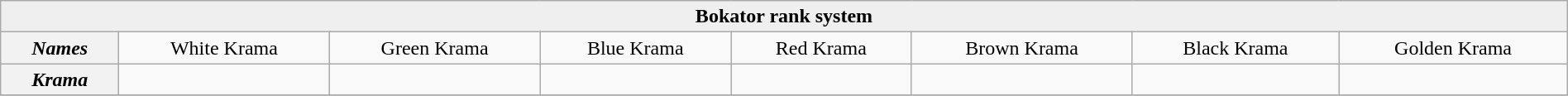<table align=center class="wikitable" style="width:100%; max-width:100%;">
<tr>
<th style="background:#efefef" colspan="10" align="center">Bokator rank system</th>
</tr>
<tr>
<th align="center"><strong><em>Names</em></strong></th>
<td colspan=2 align="center">White Krama</td>
<td align="center">Green Krama</td>
<td align="center">Blue Krama</td>
<td align="center">Red Krama</td>
<td align="center">Brown Krama</td>
<td align="center">Black Krama</td>
<td align="center">Golden Krama</td>
</tr>
<tr>
<th align="center"><strong><em>Krama</em></strong></th>
<td colspan=2 align="center"></td>
<td align="center"></td>
<td align="center"></td>
<td align="center"></td>
<td align="center"></td>
<td align="center"></td>
<td align="center"></td>
</tr>
<tr>
</tr>
</table>
